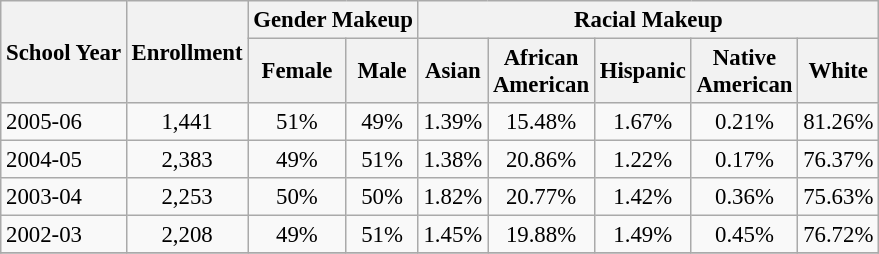<table class="wikitable" style="font-size: 95%;">
<tr>
<th rowspan="2">School Year</th>
<th rowspan="2">Enrollment</th>
<th colspan="2">Gender Makeup</th>
<th colspan="5">Racial Makeup</th>
</tr>
<tr>
<th>Female</th>
<th>Male</th>
<th>Asian</th>
<th>African <br>American</th>
<th>Hispanic</th>
<th>Native <br>American</th>
<th>White</th>
</tr>
<tr>
<td align="left">2005-06</td>
<td align="center">1,441</td>
<td align="center">51%</td>
<td align="center">49%</td>
<td align="center">1.39%</td>
<td align="center">15.48%</td>
<td align="center">1.67%</td>
<td align="center">0.21%</td>
<td align="center">81.26%</td>
</tr>
<tr>
<td align="left">2004-05</td>
<td align="center">2,383</td>
<td align="center">49%</td>
<td align="center">51%</td>
<td align="center">1.38%</td>
<td align="center">20.86%</td>
<td align="center">1.22%</td>
<td align="center">0.17%</td>
<td align="center">76.37%</td>
</tr>
<tr>
<td align="left">2003-04</td>
<td align="center">2,253</td>
<td align="center">50%</td>
<td align="center">50%</td>
<td align="center">1.82%</td>
<td align="center">20.77%</td>
<td align="center">1.42%</td>
<td align="center">0.36%</td>
<td align="center">75.63%</td>
</tr>
<tr>
<td align="left">2002-03</td>
<td align="center">2,208</td>
<td align="center">49%</td>
<td align="center">51%</td>
<td align="center">1.45%</td>
<td align="center">19.88%</td>
<td align="center">1.49%</td>
<td align="center">0.45%</td>
<td align="center">76.72%</td>
</tr>
<tr>
</tr>
</table>
